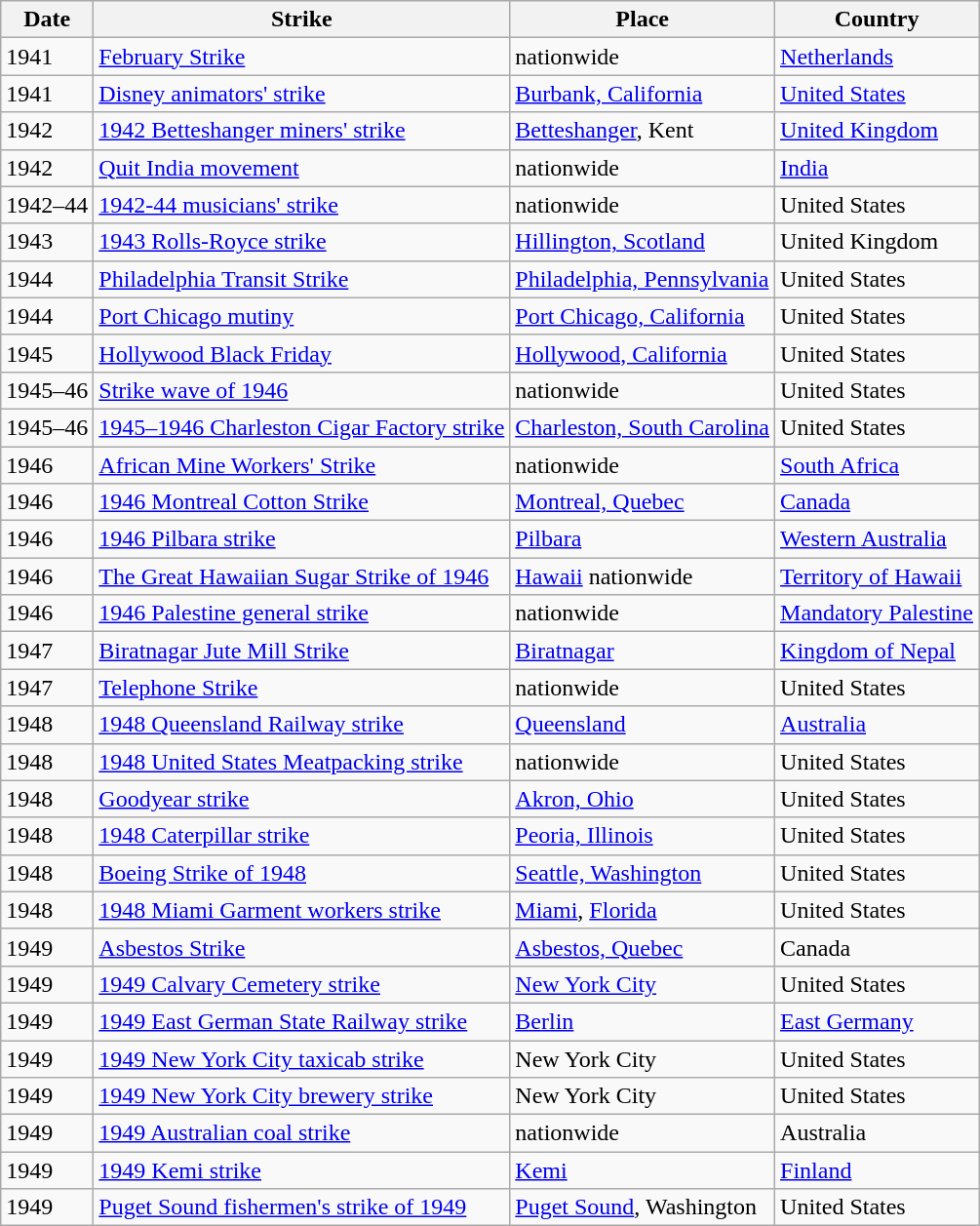<table class="wikitable sortable">
<tr>
<th>Date</th>
<th>Strike</th>
<th>Place</th>
<th>Country</th>
</tr>
<tr>
<td>1941</td>
<td><a href='#'>February Strike</a></td>
<td>nationwide</td>
<td><a href='#'>Netherlands</a></td>
</tr>
<tr>
<td>1941</td>
<td><a href='#'>Disney animators' strike</a></td>
<td><a href='#'>Burbank, California</a></td>
<td><a href='#'>United States</a></td>
</tr>
<tr>
<td>1942</td>
<td><a href='#'>1942 Betteshanger miners' strike</a></td>
<td><a href='#'>Betteshanger</a>, Kent</td>
<td><a href='#'>United Kingdom</a></td>
</tr>
<tr>
<td>1942</td>
<td><a href='#'>Quit India movement</a></td>
<td>nationwide</td>
<td><a href='#'>India</a></td>
</tr>
<tr>
<td>1942–44</td>
<td><a href='#'>1942-44 musicians' strike</a></td>
<td>nationwide</td>
<td>United States</td>
</tr>
<tr>
<td>1943</td>
<td><a href='#'>1943 Rolls-Royce strike</a></td>
<td><a href='#'>Hillington, Scotland</a></td>
<td>United Kingdom</td>
</tr>
<tr>
<td>1944</td>
<td><a href='#'>Philadelphia Transit Strike</a></td>
<td><a href='#'>Philadelphia, Pennsylvania</a></td>
<td>United States</td>
</tr>
<tr>
<td>1944</td>
<td><a href='#'>Port Chicago mutiny</a></td>
<td><a href='#'>Port Chicago, California</a></td>
<td>United States</td>
</tr>
<tr>
<td>1945</td>
<td><a href='#'>Hollywood Black Friday</a></td>
<td><a href='#'>Hollywood, California</a></td>
<td>United States</td>
</tr>
<tr>
<td>1945–46</td>
<td><a href='#'>Strike wave of 1946</a></td>
<td>nationwide</td>
<td>United States</td>
</tr>
<tr>
<td>1945–46</td>
<td><a href='#'>1945–1946 Charleston Cigar Factory strike</a></td>
<td><a href='#'>Charleston, South Carolina</a></td>
<td>United States</td>
</tr>
<tr>
<td>1946</td>
<td><a href='#'>African Mine Workers' Strike</a></td>
<td>nationwide</td>
<td><a href='#'>South Africa</a></td>
</tr>
<tr>
<td>1946</td>
<td><a href='#'>1946 Montreal Cotton Strike</a></td>
<td><a href='#'>Montreal, Quebec</a></td>
<td><a href='#'>Canada</a></td>
</tr>
<tr>
<td>1946</td>
<td><a href='#'>1946 Pilbara strike</a></td>
<td><a href='#'>Pilbara</a></td>
<td><a href='#'>Western Australia</a></td>
</tr>
<tr>
<td>1946</td>
<td><a href='#'>The Great Hawaiian Sugar Strike of 1946</a></td>
<td><a href='#'>Hawaii</a> nationwide</td>
<td><a href='#'>Territory of Hawaii</a></td>
</tr>
<tr>
<td>1946</td>
<td><a href='#'>1946 Palestine general strike</a></td>
<td>nationwide</td>
<td><a href='#'>Mandatory Palestine</a></td>
</tr>
<tr>
<td>1947</td>
<td><a href='#'>Biratnagar Jute Mill Strike</a></td>
<td><a href='#'>Biratnagar</a></td>
<td><a href='#'>Kingdom of Nepal</a></td>
</tr>
<tr>
<td>1947</td>
<td><a href='#'>Telephone Strike</a></td>
<td>nationwide</td>
<td>United States</td>
</tr>
<tr>
<td>1948</td>
<td><a href='#'>1948 Queensland Railway strike</a></td>
<td><a href='#'>Queensland</a></td>
<td><a href='#'>Australia</a></td>
</tr>
<tr>
<td>1948</td>
<td><a href='#'>1948 United States Meatpacking strike</a></td>
<td>nationwide</td>
<td>United States</td>
</tr>
<tr>
<td>1948</td>
<td><a href='#'>Goodyear strike</a></td>
<td><a href='#'>Akron, Ohio</a></td>
<td>United States</td>
</tr>
<tr>
<td>1948</td>
<td><a href='#'>1948 Caterpillar strike</a></td>
<td><a href='#'>Peoria, Illinois</a></td>
<td>United States</td>
</tr>
<tr>
<td>1948</td>
<td><a href='#'>Boeing Strike of 1948</a></td>
<td><a href='#'>Seattle, Washington</a></td>
<td>United States</td>
</tr>
<tr>
<td>1948</td>
<td><a href='#'>1948 Miami Garment workers strike</a></td>
<td><a href='#'>Miami</a>, <a href='#'>Florida</a></td>
<td>United States</td>
</tr>
<tr>
<td>1949</td>
<td><a href='#'>Asbestos Strike</a></td>
<td><a href='#'>Asbestos, Quebec</a></td>
<td>Canada</td>
</tr>
<tr>
<td>1949</td>
<td><a href='#'>1949 Calvary Cemetery strike</a></td>
<td><a href='#'>New York City</a></td>
<td>United States</td>
</tr>
<tr>
<td>1949</td>
<td><a href='#'>1949 East German State Railway strike</a></td>
<td><a href='#'>Berlin</a></td>
<td><a href='#'>East Germany</a></td>
</tr>
<tr>
<td>1949</td>
<td><a href='#'>1949 New York City taxicab strike</a></td>
<td>New York City</td>
<td>United States</td>
</tr>
<tr>
<td>1949</td>
<td><a href='#'>1949 New York City brewery strike</a></td>
<td>New York City</td>
<td>United States</td>
</tr>
<tr>
<td>1949</td>
<td><a href='#'>1949 Australian coal strike</a></td>
<td>nationwide</td>
<td>Australia</td>
</tr>
<tr>
<td>1949</td>
<td><a href='#'>1949 Kemi strike</a></td>
<td><a href='#'>Kemi</a></td>
<td><a href='#'>Finland</a></td>
</tr>
<tr>
<td>1949</td>
<td><a href='#'>Puget Sound fishermen's strike of 1949</a></td>
<td><a href='#'>Puget Sound</a>, Washington</td>
<td>United States</td>
</tr>
</table>
